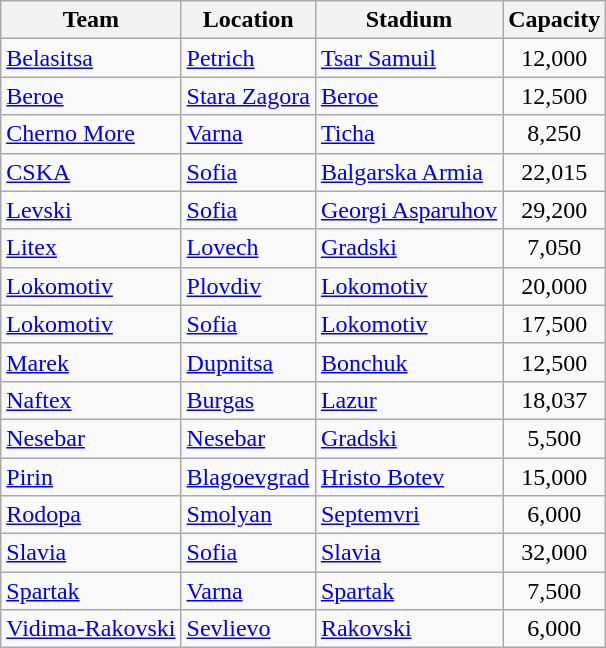<table class="wikitable sortable">
<tr>
<th>Team</th>
<th>Location</th>
<th>Stadium</th>
<th>Capacity</th>
</tr>
<tr>
<td><a href='#'>Belasitsa</a></td>
<td><a href='#'>Petrich</a></td>
<td><a href='#'>Tsar Samuil</a></td>
<td align="center">12,000</td>
</tr>
<tr>
<td><a href='#'>Beroe</a></td>
<td><a href='#'>Stara Zagora</a></td>
<td><a href='#'>Beroe</a></td>
<td align="center">12,500</td>
</tr>
<tr>
<td><a href='#'>Cherno More</a></td>
<td><a href='#'>Varna</a></td>
<td><a href='#'>Ticha</a></td>
<td align="center">8,250</td>
</tr>
<tr>
<td><a href='#'>CSKA</a></td>
<td><a href='#'>Sofia</a></td>
<td><a href='#'>Balgarska Armia</a></td>
<td align="center">22,015</td>
</tr>
<tr>
<td><a href='#'>Levski</a></td>
<td><a href='#'>Sofia</a></td>
<td><a href='#'>Georgi Asparuhov</a></td>
<td align="center">29,200</td>
</tr>
<tr>
<td><a href='#'>Litex</a></td>
<td><a href='#'>Lovech</a></td>
<td><a href='#'>Gradski</a> </td>
<td align="center">7,050</td>
</tr>
<tr>
<td><a href='#'>Lokomotiv</a></td>
<td><a href='#'>Plovdiv</a></td>
<td><a href='#'>Lokomotiv</a> </td>
<td align="center">20,000</td>
</tr>
<tr>
<td><a href='#'>Lokomotiv</a></td>
<td><a href='#'>Sofia</a></td>
<td><a href='#'>Lokomotiv</a> </td>
<td align="center">17,500</td>
</tr>
<tr>
<td><a href='#'>Marek</a></td>
<td><a href='#'>Dupnitsa</a></td>
<td><a href='#'>Bonchuk</a></td>
<td align="center">12,500</td>
</tr>
<tr>
<td><a href='#'>Naftex</a></td>
<td><a href='#'>Burgas</a></td>
<td><a href='#'>Lazur</a></td>
<td align="center">18,037</td>
</tr>
<tr>
<td><a href='#'>Nesebar</a></td>
<td><a href='#'>Nesebar</a></td>
<td><a href='#'>Gradski</a> </td>
<td align="center">5,500</td>
</tr>
<tr>
<td><a href='#'>Pirin</a></td>
<td><a href='#'>Blagoevgrad</a></td>
<td><a href='#'>Hristo Botev</a></td>
<td align="center">15,000</td>
</tr>
<tr>
<td><a href='#'>Rodopa</a></td>
<td><a href='#'>Smolyan</a></td>
<td><a href='#'>Septemvri</a></td>
<td align="center">6,000</td>
</tr>
<tr>
<td><a href='#'>Slavia</a></td>
<td><a href='#'>Sofia</a></td>
<td><a href='#'>Slavia</a></td>
<td align="center">32,000</td>
</tr>
<tr>
<td><a href='#'>Spartak</a></td>
<td><a href='#'>Varna</a></td>
<td><a href='#'>Spartak</a></td>
<td align="center">7,500</td>
</tr>
<tr>
<td><a href='#'>Vidima-Rakovski</a></td>
<td><a href='#'>Sevlievo</a></td>
<td><a href='#'>Rakovski</a></td>
<td align="center">6,000</td>
</tr>
</table>
